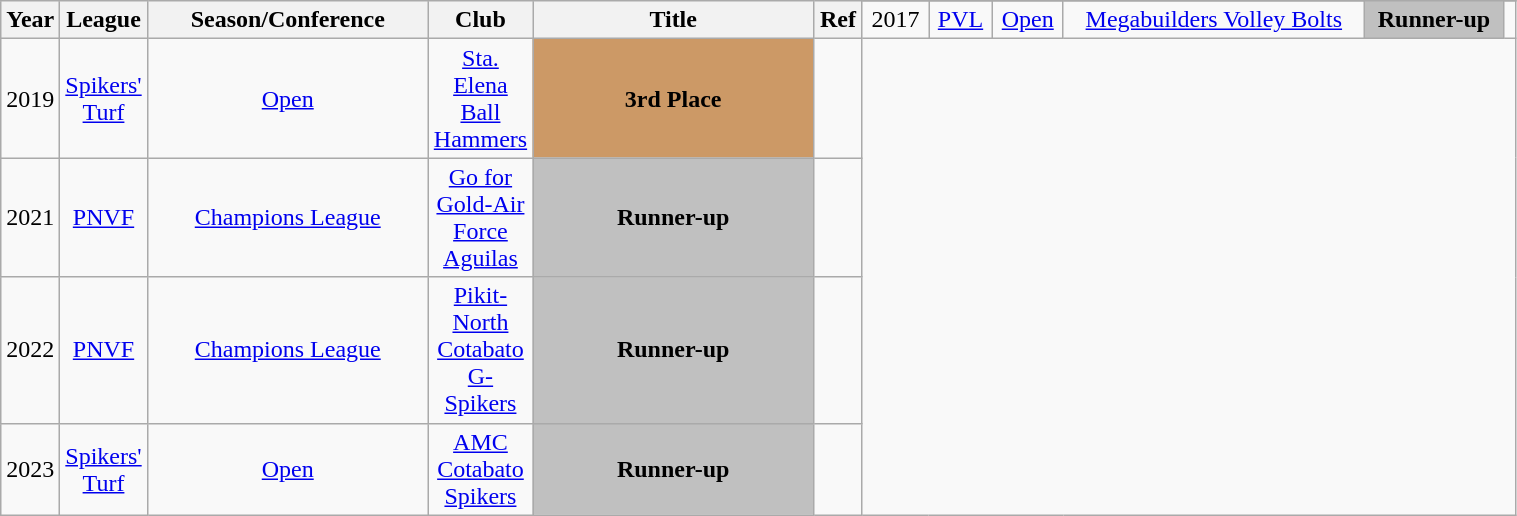<table class="wikitable sortable" style="text-align:center" width="80%">
<tr>
<th style="width:25px;" rowspan="2">Year</th>
<th style="width:25px;" rowspan="2">League</th>
<th style="width:180px;" rowspan="2">Season/Conference</th>
<th style="width:50px;" rowspan="2">Club</th>
<th style="width:180px;" rowspan="2">Title</th>
<th style="width:25px;" rowspan="2">Ref</th>
</tr>
<tr align=center>
<td rowspan =1>2017</td>
<td rowspan =1><a href='#'>PVL</a></td>
<td><a href='#'>Open</a></td>
<td><a href='#'>Megabuilders Volley Bolts</a></td>
<td style="background:silver;"><strong>Runner-up</strong></td>
<td></td>
</tr>
<tr align=center>
<td rowspan =1>2019</td>
<td><a href='#'>Spikers' Turf</a></td>
<td><a href='#'>Open</a></td>
<td><a href='#'>Sta. Elena Ball Hammers</a></td>
<td style="background:#c96;"><strong>3rd Place</strong></td>
<td></td>
</tr>
<tr align=center>
<td rowspan =1>2021</td>
<td><a href='#'>PNVF</a></td>
<td><a href='#'>Champions League</a></td>
<td><a href='#'>Go for Gold-Air Force Aguilas</a></td>
<td style="background:silver;"><strong>Runner-up</strong></td>
<td></td>
</tr>
<tr align=center>
<td rowspan =1>2022</td>
<td><a href='#'>PNVF</a></td>
<td><a href='#'>Champions League</a></td>
<td><a href='#'>Pikit-North Cotabato G-Spikers</a></td>
<td style="background:silver;"><strong>Runner-up</strong></td>
<td></td>
</tr>
<tr align=center>
<td rowspan =1>2023</td>
<td><a href='#'>Spikers' Turf</a></td>
<td><a href='#'>Open</a></td>
<td><a href='#'>AMC Cotabato Spikers</a></td>
<td style="background:silver;"><strong>Runner-up</strong></td>
<td></td>
</tr>
</table>
